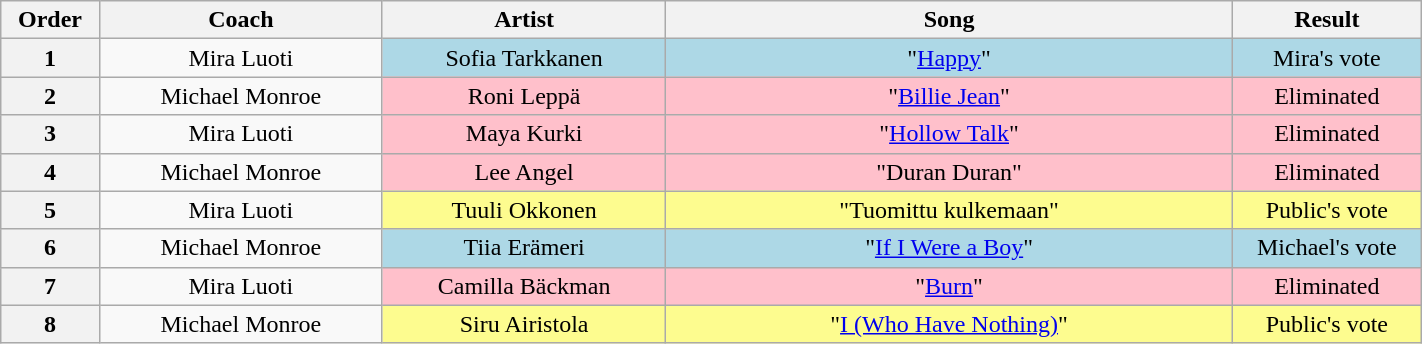<table class="wikitable" style="text-align:center; width:75%;">
<tr>
<th scope="col" style="width:05%;">Order</th>
<th scope="col" style="width:15%;">Coach</th>
<th scope="col" style="width:15%;">Artist</th>
<th scope="col" style="width:30%;">Song</th>
<th scope="col" style="width:10%;">Result</th>
</tr>
<tr>
<th scope="col">1</th>
<td>Mira Luoti</td>
<td style="background:lightblue;">Sofia Tarkkanen</td>
<td style="background:lightblue;">"<a href='#'>Happy</a>"</td>
<td style="background:lightblue;">Mira's vote</td>
</tr>
<tr>
<th scope="col">2</th>
<td>Michael Monroe</td>
<td style="background:pink;">Roni Leppä</td>
<td style="background:pink;">"<a href='#'>Billie Jean</a>"</td>
<td style="background:pink;">Eliminated</td>
</tr>
<tr>
<th scope="col">3</th>
<td>Mira Luoti</td>
<td style="background:pink;">Maya Kurki</td>
<td style="background:pink;">"<a href='#'>Hollow Talk</a>"</td>
<td style="background:pink;">Eliminated</td>
</tr>
<tr>
<th scope="col">4</th>
<td>Michael Monroe</td>
<td style="background:pink;">Lee Angel</td>
<td style="background:pink;">"Duran Duran"</td>
<td style="background:pink;">Eliminated</td>
</tr>
<tr>
<th scope="col">5</th>
<td>Mira Luoti</td>
<td style="background:#fdfc8f;">Tuuli Okkonen</td>
<td style="background:#fdfc8f;">"Tuomittu kulkemaan"</td>
<td style="background:#fdfc8f;">Public's vote</td>
</tr>
<tr>
<th scope="col">6</th>
<td>Michael Monroe</td>
<td style="background:lightblue;">Tiia Erämeri</td>
<td style="background:lightblue;">"<a href='#'>If I Were a Boy</a>"</td>
<td style="background:lightblue;">Michael's vote</td>
</tr>
<tr>
<th scope="col">7</th>
<td>Mira Luoti</td>
<td style="background:pink;">Camilla Bäckman</td>
<td style="background:pink;">"<a href='#'>Burn</a>"</td>
<td style="background:pink;">Eliminated</td>
</tr>
<tr>
<th scope="col">8</th>
<td>Michael Monroe</td>
<td style="background:#fdfc8f;">Siru Airistola</td>
<td style="background:#fdfc8f;">"<a href='#'>I (Who Have Nothing)</a>"</td>
<td style="background:#fdfc8f;">Public's vote</td>
</tr>
</table>
